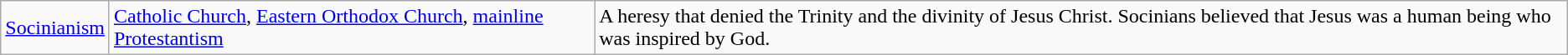<table class="wikitable">
<tr>
<td><a href='#'>Socinianism</a></td>
<td><a href='#'>Catholic Church</a>, <a href='#'>Eastern Orthodox Church</a>, <a href='#'>mainline Protestantism</a></td>
<td>A heresy that denied the Trinity and the divinity of Jesus Christ. Socinians believed that Jesus was a human being who was inspired by God.</td>
</tr>
</table>
